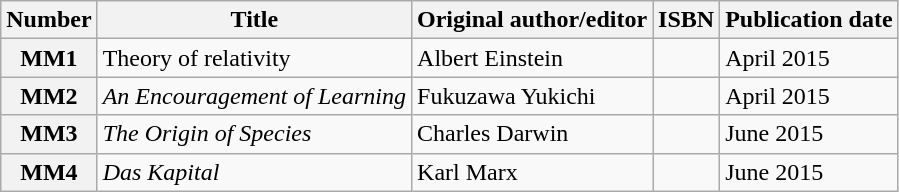<table class="wikitable">
<tr>
<th>Number</th>
<th>Title</th>
<th>Original author/editor</th>
<th>ISBN</th>
<th>Publication date</th>
</tr>
<tr>
<th>MM1</th>
<td>Theory of relativity</td>
<td>Albert Einstein</td>
<td></td>
<td>April 2015</td>
</tr>
<tr>
<th>MM2</th>
<td><em>An Encouragement of Learning</em></td>
<td>Fukuzawa Yukichi</td>
<td></td>
<td>April 2015</td>
</tr>
<tr>
<th>MM3</th>
<td><em>The Origin of Species</em></td>
<td>Charles Darwin</td>
<td></td>
<td>June 2015</td>
</tr>
<tr>
<th>MM4</th>
<td><em>Das Kapital</em></td>
<td>Karl Marx</td>
<td></td>
<td>June 2015</td>
</tr>
</table>
